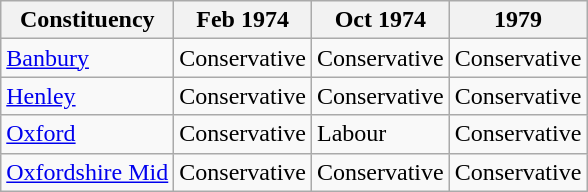<table class="wikitable">
<tr>
<th>Constituency</th>
<th>Feb 1974</th>
<th>Oct 1974</th>
<th>1979</th>
</tr>
<tr>
<td><a href='#'>Banbury</a></td>
<td bgcolor=>Conservative</td>
<td bgcolor=>Conservative</td>
<td bgcolor=>Conservative</td>
</tr>
<tr>
<td><a href='#'>Henley</a></td>
<td bgcolor=>Conservative</td>
<td bgcolor=>Conservative</td>
<td bgcolor=>Conservative</td>
</tr>
<tr>
<td><a href='#'>Oxford</a></td>
<td bgcolor=>Conservative</td>
<td bgcolor=>Labour</td>
<td bgcolor=>Conservative</td>
</tr>
<tr>
<td><a href='#'>Oxfordshire Mid</a></td>
<td bgcolor=>Conservative</td>
<td bgcolor=>Conservative</td>
<td bgcolor=>Conservative</td>
</tr>
</table>
